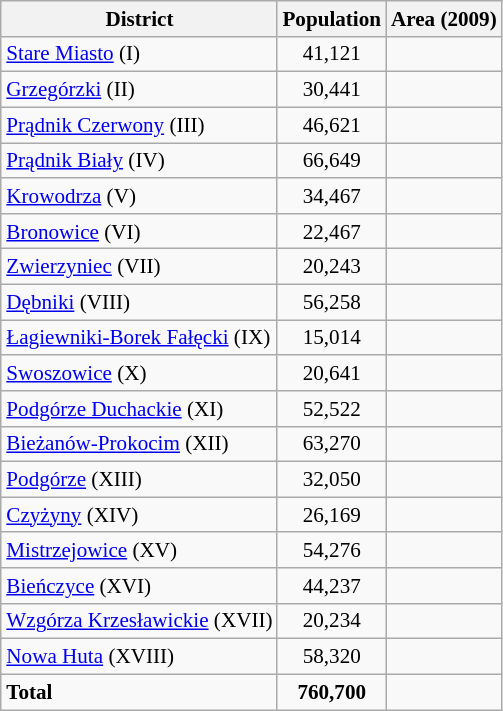<table class="wikitable" style="float:right; margin:0 0.5em 0 2em; font-size:88%;">
<tr>
<th>District</th>
<th>Population</th>
<th>Area (2009)</th>
</tr>
<tr>
<td><a href='#'>Stare Miasto</a> (I)</td>
<td align=center>41,121</td>
<td></td>
</tr>
<tr>
<td><a href='#'>Grzegórzki</a> (II)</td>
<td align=center>30,441</td>
<td></td>
</tr>
<tr>
<td><a href='#'>Prądnik Czerwony</a> (III)</td>
<td align=center>46,621</td>
<td></td>
</tr>
<tr>
<td><a href='#'>Prądnik Biały</a> (IV)</td>
<td align=center>66,649</td>
<td></td>
</tr>
<tr>
<td><a href='#'>Krowodrza</a> (V)</td>
<td align=center>34,467</td>
<td></td>
</tr>
<tr>
<td><a href='#'>Bronowice</a> (VI)</td>
<td align=center>22,467</td>
<td></td>
</tr>
<tr>
<td><a href='#'>Zwierzyniec</a> (VII)</td>
<td align=center>20,243</td>
<td></td>
</tr>
<tr>
<td><a href='#'>Dębniki</a> (VIII)</td>
<td align=center>56,258</td>
<td></td>
</tr>
<tr>
<td><a href='#'>Łagiewniki-Borek Fałęcki</a> (IX)</td>
<td align=center>15,014</td>
<td></td>
</tr>
<tr>
<td><a href='#'>Swoszowice</a> (X)</td>
<td align=center>20,641</td>
<td></td>
</tr>
<tr>
<td><a href='#'>Podgórze Duchackie</a> (XI)</td>
<td align=center>52,522</td>
<td></td>
</tr>
<tr>
<td><a href='#'>Bieżanów-Prokocim</a> (XII)</td>
<td align=center>63,270</td>
<td></td>
</tr>
<tr>
<td><a href='#'>Podgórze</a> (XIII)</td>
<td align=center>32,050</td>
<td></td>
</tr>
<tr>
<td><a href='#'>Czyżyny</a> (XIV)</td>
<td align=center>26,169</td>
<td></td>
</tr>
<tr>
<td><a href='#'>Mistrzejowice</a> (XV)</td>
<td align=center>54,276</td>
<td></td>
</tr>
<tr>
<td><a href='#'>Bieńczyce</a> (XVI)</td>
<td align=center>44,237</td>
<td></td>
</tr>
<tr>
<td><a href='#'>Wzgórza Krzesławickie</a> (XVII)</td>
<td align=center>20,234</td>
<td></td>
</tr>
<tr>
<td><a href='#'>Nowa Huta</a> (XVIII)</td>
<td align=center>58,320</td>
<td></td>
</tr>
<tr>
<td><strong>Total</strong></td>
<td align=center><strong>760,700</strong></td>
<td></td>
</tr>
</table>
